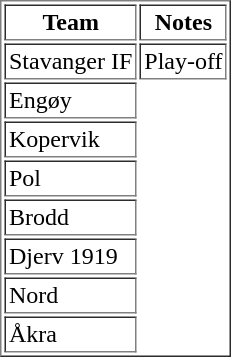<table border="1" cellpadding="2">
<tr>
<th>Team</th>
<th>Notes</th>
</tr>
<tr>
<td>Stavanger IF</td>
<td>Play-off</td>
</tr>
<tr>
<td>Engøy</td>
</tr>
<tr>
<td>Kopervik</td>
</tr>
<tr>
<td>Pol</td>
</tr>
<tr>
<td>Brodd</td>
</tr>
<tr>
<td>Djerv 1919</td>
</tr>
<tr>
<td>Nord</td>
</tr>
<tr>
<td>Åkra</td>
</tr>
</table>
